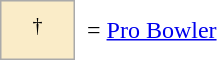<table border=0 cellspacing="0" cellpadding="8">
<tr>
<td style="background-color:#faecc8; border:1px solid #aaaaaa; width:2em;" align=center><sup>†</sup></td>
<td>= <a href='#'>Pro Bowler</a></td>
</tr>
</table>
